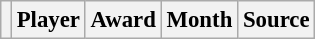<table class="wikitable sortable" style="text-align:left; font-size:95%;">
<tr>
<th></th>
<th>Player</th>
<th>Award</th>
<th>Month</th>
<th>Source</th>
</tr>
</table>
